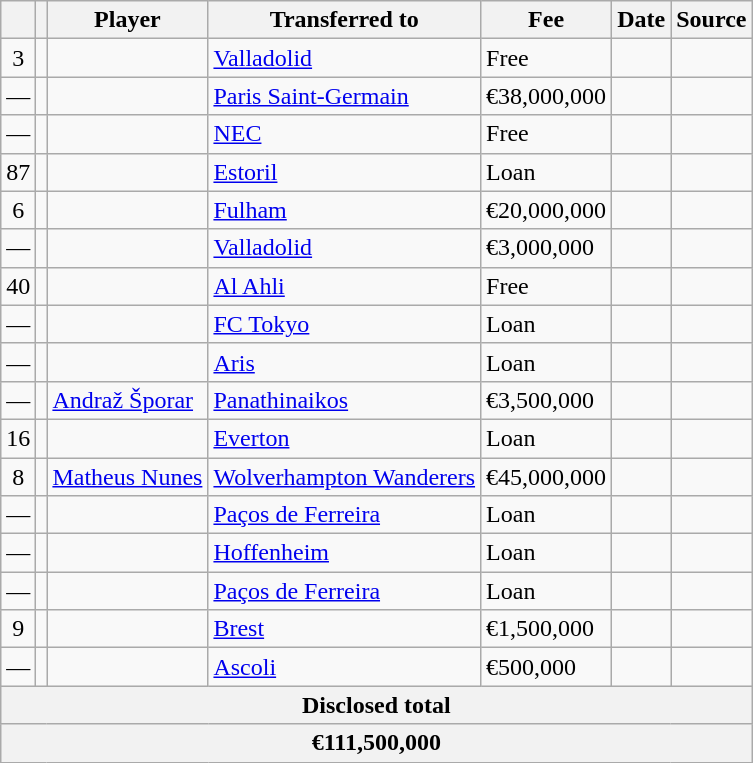<table class="wikitable plainrowheaders sortable">
<tr>
<th></th>
<th></th>
<th scope=col>Player</th>
<th>Transferred to</th>
<th !scope=col; style="width: 65px;">Fee</th>
<th scope=col>Date</th>
<th scope=col>Source</th>
</tr>
<tr>
<td align="center">3</td>
<td align="center"></td>
<td></td>
<td> <a href='#'>Valladolid</a></td>
<td>Free</td>
<td></td>
<td></td>
</tr>
<tr>
<td align="center">—</td>
<td align="center"></td>
<td></td>
<td> <a href='#'>Paris Saint-Germain</a></td>
<td>€38,000,000</td>
<td></td>
<td></td>
</tr>
<tr>
<td align="center">—</td>
<td align="center"></td>
<td></td>
<td> <a href='#'>NEC</a></td>
<td>Free</td>
<td></td>
<td></td>
</tr>
<tr>
<td align="center">87</td>
<td align="center"></td>
<td></td>
<td> <a href='#'>Estoril</a></td>
<td>Loan</td>
<td></td>
<td></td>
</tr>
<tr>
<td align="center">6</td>
<td align="center"></td>
<td></td>
<td> <a href='#'>Fulham</a></td>
<td>€20,000,000</td>
<td></td>
<td></td>
</tr>
<tr>
<td align="center">—</td>
<td align="center"></td>
<td></td>
<td> <a href='#'>Valladolid</a></td>
<td>€3,000,000</td>
<td></td>
<td></td>
</tr>
<tr>
<td align="center">40</td>
<td align="center"></td>
<td></td>
<td> <a href='#'>Al Ahli</a></td>
<td>Free</td>
<td></td>
<td></td>
</tr>
<tr>
<td align="center">—</td>
<td align="center"></td>
<td></td>
<td> <a href='#'>FC Tokyo</a></td>
<td>Loan</td>
<td></td>
<td></td>
</tr>
<tr>
<td align="center">—</td>
<td align="center"></td>
<td></td>
<td> <a href='#'>Aris</a></td>
<td>Loan</td>
<td></td>
<td></td>
</tr>
<tr>
<td align="center">—</td>
<td align="center"></td>
<td> <a href='#'>Andraž Šporar</a></td>
<td> <a href='#'>Panathinaikos</a></td>
<td>€3,500,000</td>
<td></td>
<td></td>
</tr>
<tr>
<td align=center>16</td>
<td align=center></td>
<td></td>
<td> <a href='#'>Everton</a></td>
<td>Loan</td>
<td></td>
<td></td>
</tr>
<tr>
<td align="center">8</td>
<td align="center"></td>
<td> <a href='#'>Matheus Nunes</a></td>
<td> <a href='#'>Wolverhampton Wanderers</a></td>
<td>€45,000,000</td>
<td></td>
<td></td>
</tr>
<tr>
<td align="center">—</td>
<td align="center"></td>
<td></td>
<td> <a href='#'>Paços de Ferreira</a></td>
<td>Loan</td>
<td></td>
<td></td>
</tr>
<tr>
<td align="center">—</td>
<td align="center"></td>
<td></td>
<td> <a href='#'>Hoffenheim</a></td>
<td>Loan</td>
<td></td>
<td></td>
</tr>
<tr>
<td align="center">—</td>
<td align="center"></td>
<td></td>
<td> <a href='#'>Paços de Ferreira</a></td>
<td>Loan</td>
<td></td>
<td></td>
</tr>
<tr>
<td align="center">9</td>
<td align="center"></td>
<td></td>
<td> <a href='#'>Brest</a></td>
<td>€1,500,000</td>
<td></td>
<td></td>
</tr>
<tr>
<td align="center">—</td>
<td align="center"></td>
<td></td>
<td> <a href='#'>Ascoli</a></td>
<td>€500,000</td>
<td></td>
<td></td>
</tr>
<tr>
<th colspan="7">Disclosed total</th>
</tr>
<tr>
<th colspan="7">€111,500,000</th>
</tr>
</table>
